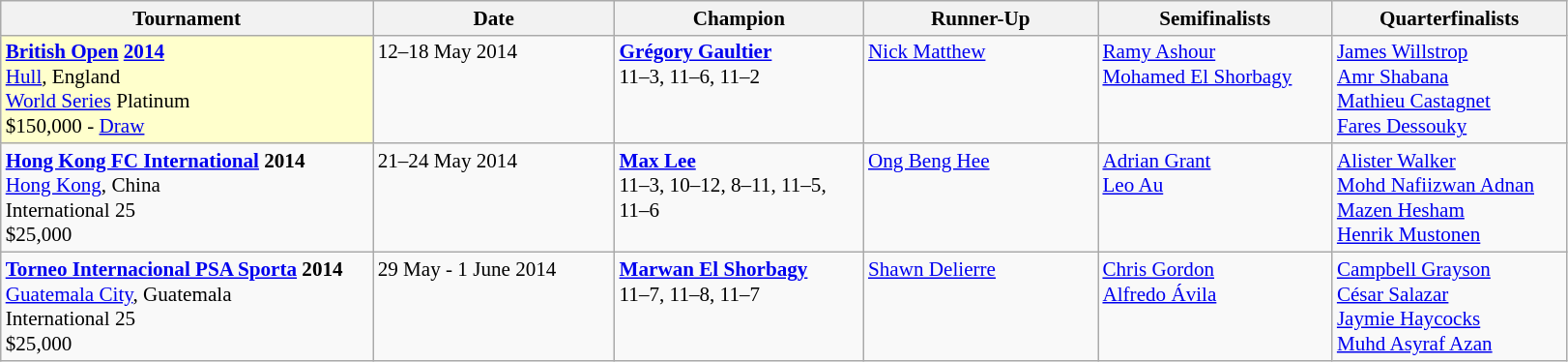<table class="wikitable" style="font-size:88%">
<tr>
<th width=250>Tournament</th>
<th width=160>Date</th>
<th width=165>Champion</th>
<th width=155>Runner-Up</th>
<th width=155>Semifinalists</th>
<th width=155>Quarterfinalists</th>
</tr>
<tr valign=top>
<td style="background:#ffc;"><strong><a href='#'>British Open</a> <a href='#'>2014</a></strong><br> <a href='#'>Hull</a>, England<br><a href='#'>World Series</a> Platinum<br>$150,000 - <a href='#'>Draw</a></td>
<td>12–18 May 2014</td>
<td> <strong><a href='#'>Grégory Gaultier</a></strong><br>11–3, 11–6, 11–2</td>
<td> <a href='#'>Nick Matthew</a></td>
<td> <a href='#'>Ramy Ashour</a><br>  <a href='#'>Mohamed El Shorbagy</a></td>
<td> <a href='#'>James Willstrop</a><br> <a href='#'>Amr Shabana</a><br> <a href='#'>Mathieu Castagnet</a><br> <a href='#'>Fares Dessouky</a></td>
</tr>
<tr valign=top>
<td><strong><a href='#'>Hong Kong FC International</a> 2014</strong><br> <a href='#'>Hong Kong</a>, China<br>International 25<br>$25,000</td>
<td>21–24 May 2014</td>
<td> <strong><a href='#'>Max Lee</a></strong><br>11–3, 10–12, 8–11, 11–5, 11–6</td>
<td> <a href='#'>Ong Beng Hee</a></td>
<td> <a href='#'>Adrian Grant</a><br> <a href='#'>Leo Au</a></td>
<td> <a href='#'>Alister Walker</a><br> <a href='#'>Mohd Nafiizwan Adnan</a><br> <a href='#'>Mazen Hesham</a><br> <a href='#'>Henrik Mustonen</a></td>
</tr>
<tr valign=top>
<td><strong><a href='#'>Torneo Internacional PSA Sporta</a> 2014</strong><br> <a href='#'>Guatemala City</a>, Guatemala<br>International 25<br>$25,000</td>
<td>29 May - 1 June 2014</td>
<td> <strong><a href='#'>Marwan El Shorbagy</a></strong><br>11–7, 11–8, 11–7</td>
<td> <a href='#'>Shawn Delierre</a></td>
<td> <a href='#'>Chris Gordon</a><br> <a href='#'>Alfredo Ávila</a></td>
<td> <a href='#'>Campbell Grayson</a><br> <a href='#'>César Salazar</a><br> <a href='#'>Jaymie Haycocks</a><br> <a href='#'>Muhd Asyraf Azan</a></td>
</tr>
</table>
